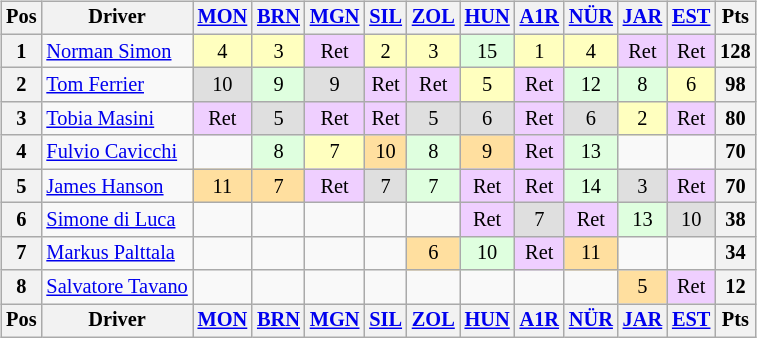<table>
<tr>
<td><br><table class="wikitable" style="font-size: 85%; text-align: center;">
<tr valign="top">
<th valign="middle">Pos</th>
<th valign="middle">Driver</th>
<th><a href='#'>MON</a><br></th>
<th><a href='#'>BRN</a><br></th>
<th><a href='#'>MGN</a><br></th>
<th><a href='#'>SIL</a><br></th>
<th><a href='#'>ZOL</a><br></th>
<th><a href='#'>HUN</a><br></th>
<th><a href='#'>A1R</a><br></th>
<th><a href='#'>NÜR</a><br></th>
<th><a href='#'>JAR</a><br></th>
<th><a href='#'>EST</a><br></th>
<th valign=middle>Pts</th>
</tr>
<tr>
<th>1</th>
<td align=left> <a href='#'>Norman Simon</a></td>
<td style="background:#FFFFBF;">4</td>
<td style="background:#FFFFBF;">3</td>
<td style="background:#EFCFFF;">Ret</td>
<td style="background:#FFFFBF;">2</td>
<td style="background:#FFFFBF;">3</td>
<td style="background:#DFFFDF;">15</td>
<td style="background:#FFFFBF;">1</td>
<td style="background:#FFFFBF;">4</td>
<td style="background:#EFCFFF;">Ret</td>
<td style="background:#EFCFFF;">Ret</td>
<th>128</th>
</tr>
<tr>
<th>2</th>
<td align=left> <a href='#'>Tom Ferrier</a></td>
<td style="background:#DFDFDF;">10</td>
<td style="background:#DFFFDF;">9</td>
<td style="background:#DFDFDF;">9</td>
<td style="background:#EFCFFF;">Ret</td>
<td style="background:#EFCFFF;">Ret</td>
<td style="background:#FFFFBF;">5</td>
<td style="background:#EFCFFF;">Ret</td>
<td style="background:#DFFFDF;">12</td>
<td style="background:#DFFFDF;">8</td>
<td style="background:#FFFFBF;">6</td>
<th>98</th>
</tr>
<tr>
<th>3</th>
<td align=left> <a href='#'>Tobia Masini</a></td>
<td style="background:#EFCFFF;">Ret</td>
<td style="background:#DFDFDF;">5</td>
<td style="background:#EFCFFF;">Ret</td>
<td style="background:#EFCFFF;">Ret</td>
<td style="background:#DFDFDF;">5</td>
<td style="background:#DFDFDF;">6</td>
<td style="background:#EFCFFF;">Ret</td>
<td style="background:#DFDFDF;">6</td>
<td style="background:#FFFFBF;">2</td>
<td style="background:#EFCFFF;">Ret</td>
<th>80</th>
</tr>
<tr>
<th>4</th>
<td align=left> <a href='#'>Fulvio Cavicchi</a></td>
<td></td>
<td style="background:#DFFFDF;">8</td>
<td style="background:#FFFFBF;">7</td>
<td style="background:#FFDF9F;">10</td>
<td style="background:#DFFFDF;">8</td>
<td style="background:#FFDF9F;">9</td>
<td style="background:#EFCFFF;">Ret</td>
<td style="background:#DFFFDF;">13</td>
<td></td>
<td></td>
<th>70</th>
</tr>
<tr>
<th>5</th>
<td align=left> <a href='#'>James Hanson</a></td>
<td style="background:#FFDF9F;">11</td>
<td style="background:#FFDF9F;">7</td>
<td style="background:#EFCFFF;">Ret</td>
<td style="background:#DFDFDF;">7</td>
<td style="background:#DFFFDF;">7</td>
<td style="background:#EFCFFF;">Ret</td>
<td style="background:#EFCFFF;">Ret</td>
<td style="background:#DFFFDF;">14</td>
<td style="background:#DFDFDF;">3</td>
<td style="background:#EFCFFF;">Ret</td>
<th>70</th>
</tr>
<tr>
<th>6</th>
<td align=left> <a href='#'>Simone di Luca</a></td>
<td></td>
<td></td>
<td></td>
<td></td>
<td></td>
<td style="background:#EFCFFF;">Ret</td>
<td style="background:#DFDFDF;">7</td>
<td style="background:#EFCFFF;">Ret</td>
<td style="background:#DFFFDF;">13</td>
<td style="background:#DFDFDF;">10</td>
<th>38</th>
</tr>
<tr>
<th>7</th>
<td align=left> <a href='#'>Markus Palttala</a></td>
<td></td>
<td></td>
<td></td>
<td></td>
<td style="background:#FFDF9F;">6</td>
<td style="background:#DFFFDF;">10</td>
<td style="background:#EFCFFF;">Ret</td>
<td style="background:#FFDF9F;">11</td>
<td></td>
<td></td>
<th>34</th>
</tr>
<tr>
<th>8</th>
<td align=left> <a href='#'>Salvatore Tavano</a></td>
<td></td>
<td></td>
<td></td>
<td></td>
<td></td>
<td></td>
<td></td>
<td></td>
<td style="background:#FFDF9F;">5</td>
<td style="background:#EFCFFF;">Ret</td>
<th>12</th>
</tr>
<tr>
<th valign="middle">Pos</th>
<th valign="middle">Driver</th>
<th><a href='#'>MON</a><br></th>
<th><a href='#'>BRN</a><br></th>
<th><a href='#'>MGN</a><br></th>
<th><a href='#'>SIL</a><br></th>
<th><a href='#'>ZOL</a><br></th>
<th><a href='#'>HUN</a><br></th>
<th><a href='#'>A1R</a><br></th>
<th><a href='#'>NÜR</a><br></th>
<th><a href='#'>JAR</a><br></th>
<th><a href='#'>EST</a><br></th>
<th valign=middle>Pts</th>
</tr>
</table>
</td>
<td valign="top"><br></td>
</tr>
</table>
